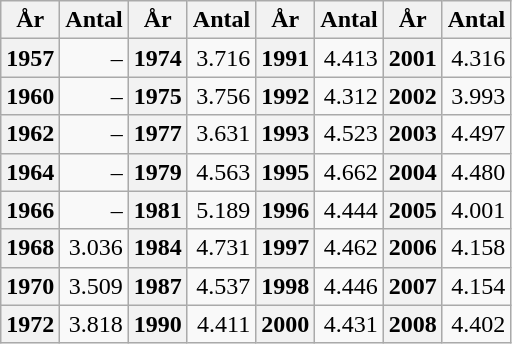<table class="wikitable">
<tr>
<th>År</th>
<th>Antal</th>
<th>År</th>
<th>Antal</th>
<th>År</th>
<th>Antal</th>
<th>År</th>
<th>Antal</th>
</tr>
<tr>
<th>1957</th>
<td style="text-align: right;">–</td>
<th>1974</th>
<td style="text-align: right;">3.716</td>
<th>1991</th>
<td style="text-align: right;">4.413</td>
<th>2001</th>
<td style="text-align: right;">4.316</td>
</tr>
<tr>
<th>1960</th>
<td style="text-align: right;">–</td>
<th>1975</th>
<td style="text-align: right;">3.756</td>
<th>1992</th>
<td style="text-align: right;">4.312</td>
<th>2002</th>
<td style="text-align: right;">3.993</td>
</tr>
<tr>
<th>1962</th>
<td style="text-align: right;">–</td>
<th>1977</th>
<td style="text-align: right;">3.631</td>
<th>1993</th>
<td style="text-align: right;">4.523</td>
<th>2003</th>
<td style="text-align: right;">4.497</td>
</tr>
<tr>
<th>1964</th>
<td style="text-align: right;">–</td>
<th>1979</th>
<td style="text-align: right;">4.563</td>
<th>1995</th>
<td style="text-align: right;">4.662</td>
<th>2004</th>
<td style="text-align: right;">4.480</td>
</tr>
<tr>
<th>1966</th>
<td style="text-align: right;">–</td>
<th>1981</th>
<td style="text-align: right;">5.189</td>
<th>1996</th>
<td style="text-align: right;">4.444</td>
<th>2005</th>
<td style="text-align: right;">4.001</td>
</tr>
<tr>
<th>1968</th>
<td style="text-align: right;">3.036</td>
<th>1984</th>
<td style="text-align: right;">4.731</td>
<th>1997</th>
<td style="text-align: right;">4.462</td>
<th>2006</th>
<td style="text-align: right;">4.158</td>
</tr>
<tr>
<th>1970</th>
<td style="text-align: right;">3.509</td>
<th>1987</th>
<td style="text-align: right;">4.537</td>
<th>1998</th>
<td style="text-align: right;">4.446</td>
<th>2007</th>
<td style="text-align: right;">4.154</td>
</tr>
<tr>
<th>1972</th>
<td style="text-align: right;">3.818</td>
<th>1990</th>
<td style="text-align: right;">4.411</td>
<th>2000</th>
<td style="text-align: right;">4.431</td>
<th>2008</th>
<td style="text-align: right;">4.402</td>
</tr>
</table>
